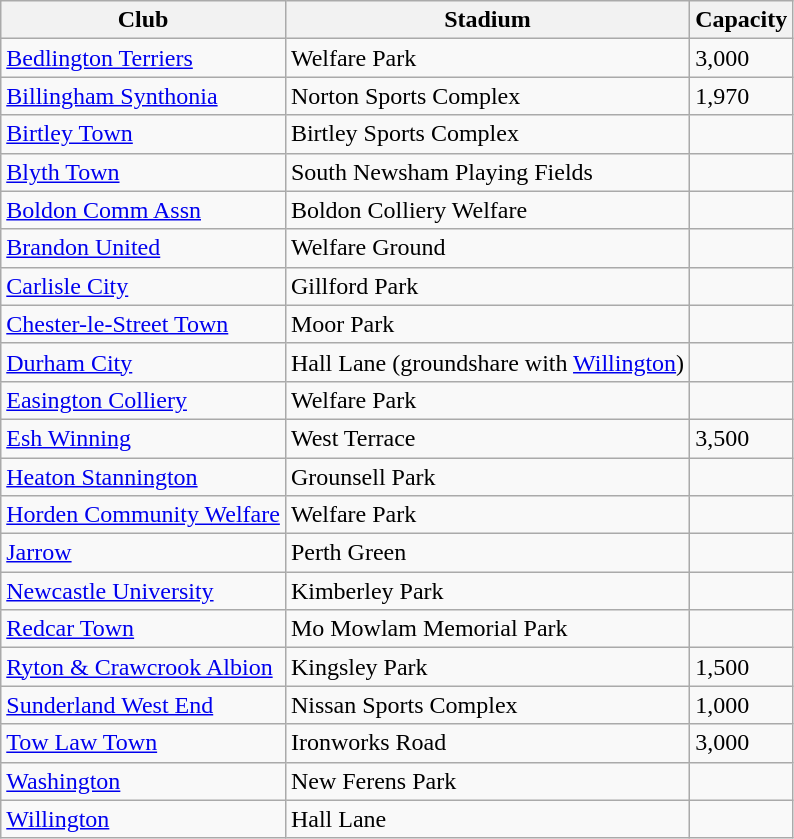<table class="wikitable sortable">
<tr>
<th>Club</th>
<th>Stadium</th>
<th>Capacity</th>
</tr>
<tr>
<td><a href='#'>Bedlington Terriers</a></td>
<td>Welfare Park</td>
<td>3,000</td>
</tr>
<tr>
<td><a href='#'>Billingham Synthonia</a></td>
<td>Norton Sports Complex</td>
<td>1,970</td>
</tr>
<tr>
<td><a href='#'>Birtley Town</a></td>
<td>Birtley Sports Complex</td>
<td></td>
</tr>
<tr>
<td><a href='#'>Blyth Town</a></td>
<td>South Newsham Playing Fields</td>
<td></td>
</tr>
<tr>
<td><a href='#'>Boldon Comm Assn</a></td>
<td>Boldon Colliery Welfare</td>
<td></td>
</tr>
<tr>
<td><a href='#'>Brandon United</a></td>
<td>Welfare Ground</td>
<td></td>
</tr>
<tr>
<td><a href='#'>Carlisle City</a></td>
<td>Gillford Park</td>
<td></td>
</tr>
<tr>
<td><a href='#'>Chester-le-Street Town</a></td>
<td>Moor Park</td>
<td></td>
</tr>
<tr>
<td><a href='#'>Durham City</a></td>
<td>Hall Lane (groundshare with <a href='#'>Willington</a>)</td>
<td></td>
</tr>
<tr>
<td><a href='#'>Easington Colliery</a></td>
<td>Welfare Park</td>
<td></td>
</tr>
<tr>
<td><a href='#'>Esh Winning</a></td>
<td>West Terrace</td>
<td>3,500</td>
</tr>
<tr>
<td><a href='#'>Heaton Stannington</a></td>
<td>Grounsell Park</td>
<td></td>
</tr>
<tr>
<td><a href='#'>Horden Community Welfare</a></td>
<td>Welfare Park</td>
<td></td>
</tr>
<tr>
<td><a href='#'>Jarrow</a></td>
<td>Perth Green</td>
<td></td>
</tr>
<tr>
<td><a href='#'>Newcastle University</a></td>
<td>Kimberley Park</td>
<td></td>
</tr>
<tr>
<td><a href='#'>Redcar Town</a></td>
<td>Mo Mowlam Memorial Park</td>
<td></td>
</tr>
<tr>
<td><a href='#'>Ryton & Crawcrook Albion</a></td>
<td>Kingsley Park</td>
<td>1,500</td>
</tr>
<tr>
<td><a href='#'>Sunderland West End</a></td>
<td>Nissan Sports Complex</td>
<td>1,000</td>
</tr>
<tr>
<td><a href='#'>Tow Law Town</a></td>
<td>Ironworks Road</td>
<td>3,000</td>
</tr>
<tr>
<td><a href='#'>Washington</a></td>
<td>New Ferens Park</td>
<td></td>
</tr>
<tr>
<td><a href='#'>Willington</a></td>
<td>Hall Lane</td>
<td></td>
</tr>
</table>
